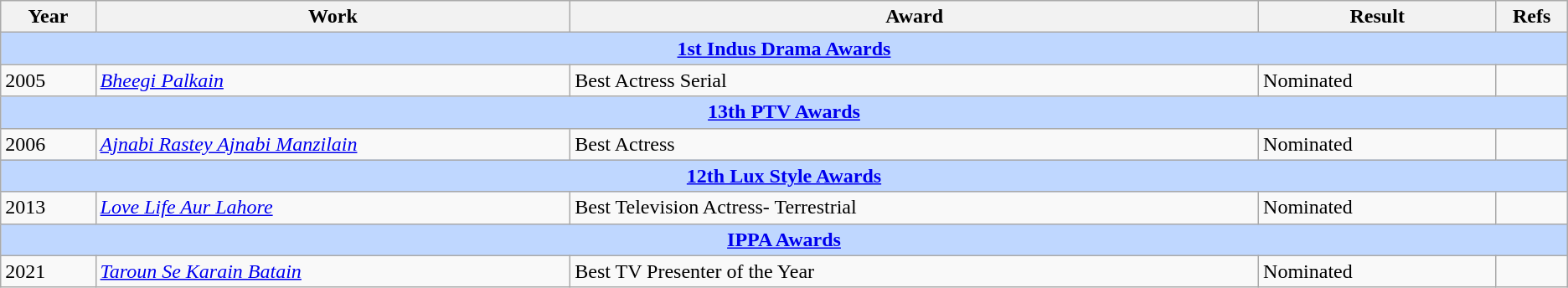<table class="wikitable sortable plainrowheaders">
<tr>
<th width=4%>Year</th>
<th width=20%>Work</th>
<th width=29%>Award</th>
<th width=10%>Result</th>
<th width=3%>Refs</th>
</tr>
<tr>
<th style="background:#bfd7ff;" colspan="5"><a href='#'>1st Indus Drama Awards</a></th>
</tr>
<tr>
<td>2005</td>
<td><em><a href='#'>Bheegi Palkain</a></em></td>
<td>Best Actress Serial</td>
<td>Nominated</td>
<td></td>
</tr>
<tr>
<th style="background:#bfd7ff;" colspan="5"><a href='#'>13th PTV Awards</a></th>
</tr>
<tr>
<td>2006</td>
<td><em><a href='#'>Ajnabi Rastey Ajnabi Manzilain</a></em></td>
<td>Best Actress</td>
<td>Nominated</td>
<td></td>
</tr>
<tr>
<th style="background:#bfd7ff;" colspan="5"><a href='#'>12th Lux Style Awards</a></th>
</tr>
<tr>
<td>2013</td>
<td><em><a href='#'>Love Life Aur Lahore</a></em></td>
<td>Best Television Actress- Terrestrial</td>
<td>Nominated</td>
<td></td>
</tr>
<tr>
<th style="background:#bfd7ff;" colspan="5"><a href='#'>IPPA Awards</a></th>
</tr>
<tr>
<td>2021</td>
<td><em><a href='#'>Taroun Se Karain Batain</a></em></td>
<td>Best TV Presenter of the Year</td>
<td>Nominated</td>
<td></td>
</tr>
</table>
